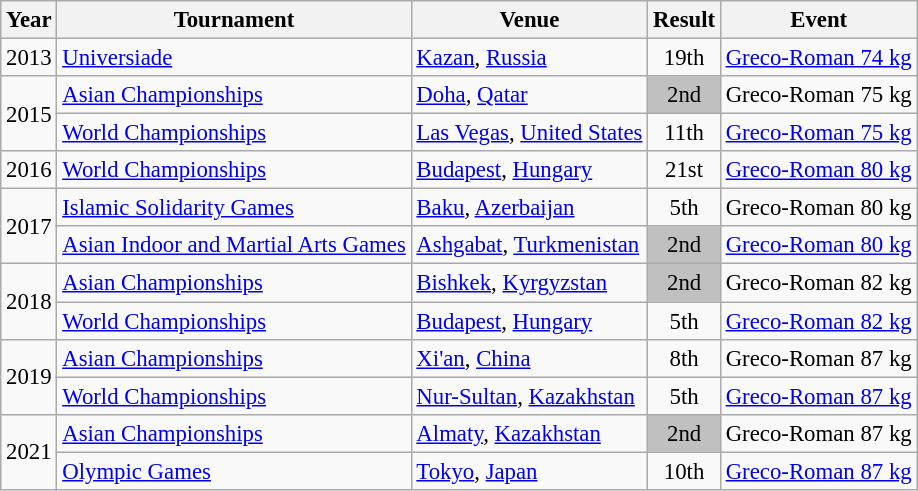<table class="wikitable" style="font-size:95%;">
<tr>
<th>Year</th>
<th>Tournament</th>
<th>Venue</th>
<th>Result</th>
<th>Event</th>
</tr>
<tr>
<td>2013</td>
<td><a href='#'>Universiade</a></td>
<td> <a href='#'>Kazan</a>, <a href='#'>Russia</a></td>
<td align="center">19th</td>
<td><a href='#'>Greco-Roman 74 kg</a></td>
</tr>
<tr>
<td rowspan=2>2015</td>
<td><a href='#'>Asian Championships</a></td>
<td> <a href='#'>Doha</a>, <a href='#'>Qatar</a></td>
<td align="center" bgcolor=silver>2nd</td>
<td>Greco-Roman 75 kg</td>
</tr>
<tr>
<td><a href='#'>World Championships</a></td>
<td> <a href='#'>Las Vegas</a>, <a href='#'>United States</a></td>
<td align="center">11th</td>
<td><a href='#'>Greco-Roman 75 kg</a></td>
</tr>
<tr>
<td>2016</td>
<td><a href='#'>World Championships</a></td>
<td> <a href='#'>Budapest</a>, <a href='#'>Hungary</a></td>
<td align="center">21st</td>
<td><a href='#'>Greco-Roman 80 kg</a></td>
</tr>
<tr>
<td rowspan=2>2017</td>
<td><a href='#'>Islamic Solidarity Games</a></td>
<td> <a href='#'>Baku</a>, <a href='#'>Azerbaijan</a></td>
<td align="center">5th</td>
<td>Greco-Roman 80 kg</td>
</tr>
<tr>
<td><a href='#'>Asian Indoor and Martial Arts Games</a></td>
<td> <a href='#'>Ashgabat</a>, <a href='#'>Turkmenistan</a></td>
<td align="center" bgcolor=silver>2nd</td>
<td><a href='#'>Greco-Roman 80 kg</a></td>
</tr>
<tr>
<td rowspan=2>2018</td>
<td><a href='#'>Asian Championships</a></td>
<td> <a href='#'>Bishkek</a>, <a href='#'>Kyrgyzstan</a></td>
<td align="center" bgcolor=silver>2nd</td>
<td>Greco-Roman 82 kg</td>
</tr>
<tr>
<td><a href='#'>World Championships</a></td>
<td> <a href='#'>Budapest</a>, <a href='#'>Hungary</a></td>
<td align="center">5th</td>
<td><a href='#'>Greco-Roman 82 kg</a></td>
</tr>
<tr>
<td rowspan=2>2019</td>
<td><a href='#'>Asian Championships</a></td>
<td> <a href='#'>Xi'an</a>, <a href='#'>China</a></td>
<td align="center">8th</td>
<td>Greco-Roman 87 kg</td>
</tr>
<tr>
<td><a href='#'>World Championships</a></td>
<td> <a href='#'>Nur-Sultan</a>, <a href='#'>Kazakhstan</a></td>
<td align="center">5th</td>
<td><a href='#'>Greco-Roman 87 kg</a></td>
</tr>
<tr>
<td rowspan=2>2021</td>
<td><a href='#'>Asian Championships</a></td>
<td> <a href='#'>Almaty</a>, <a href='#'>Kazakhstan</a></td>
<td align="center" bgcolor=silver>2nd</td>
<td>Greco-Roman 87 kg</td>
</tr>
<tr>
<td><a href='#'>Olympic Games</a></td>
<td> <a href='#'>Tokyo</a>, <a href='#'>Japan</a></td>
<td align="center">10th</td>
<td><a href='#'>Greco-Roman 87 kg</a></td>
</tr>
</table>
